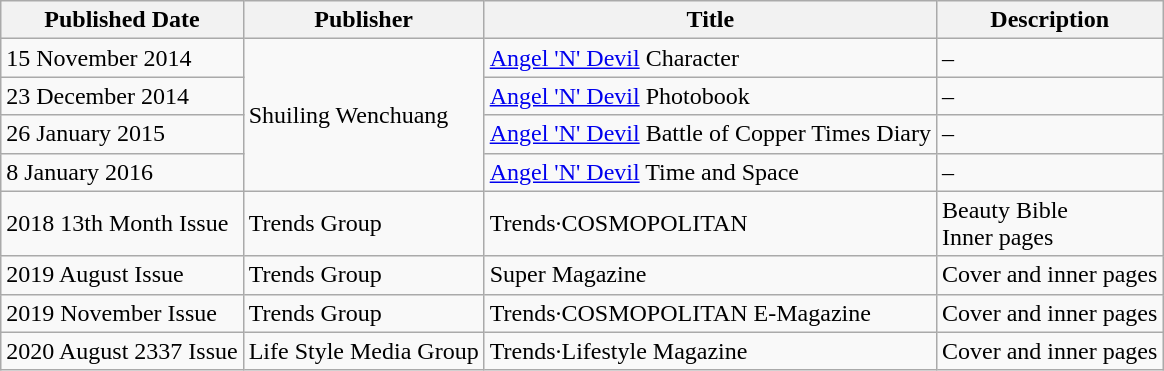<table class="wikitable">
<tr>
<th>Published Date</th>
<th>Publisher</th>
<th>Title</th>
<th>Description</th>
</tr>
<tr>
<td>15 November 2014</td>
<td rowspan="4">Shuiling Wenchuang</td>
<td><a href='#'>Angel 'N' Devil</a> Character</td>
<td>–</td>
</tr>
<tr>
<td>23 December 2014</td>
<td><a href='#'>Angel 'N' Devil</a> Photobook</td>
<td>–</td>
</tr>
<tr>
<td>26 January 2015</td>
<td><a href='#'>Angel 'N' Devil</a> Battle of Copper Times Diary</td>
<td>–</td>
</tr>
<tr>
<td>8 January 2016</td>
<td><a href='#'>Angel 'N' Devil</a> Time and Space</td>
<td>–</td>
</tr>
<tr>
<td>2018 13th Month Issue</td>
<td>Trends Group</td>
<td>Trends·COSMOPOLITAN <br> </td>
<td>Beauty Bible <br> Inner pages</td>
</tr>
<tr>
<td>2019 August Issue</td>
<td>Trends Group</td>
<td>Super Magazine <br></td>
<td>Cover and inner pages</td>
</tr>
<tr>
<td>2019 November Issue</td>
<td>Trends Group</td>
<td>Trends·COSMOPOLITAN E-Magazine <br> </td>
<td>Cover and inner pages</td>
</tr>
<tr>
<td>2020 August 2337 Issue</td>
<td>Life Style Media Group</td>
<td>Trends·Lifestyle Magazine <br> </td>
<td>Cover and inner pages</td>
</tr>
</table>
